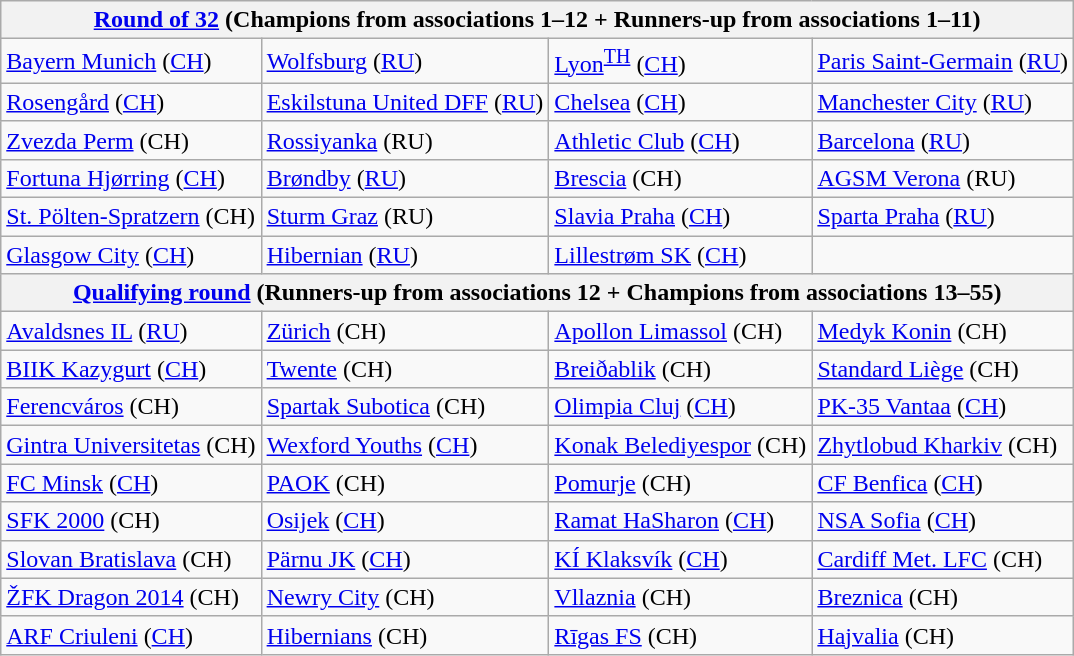<table class="wikitable">
<tr>
<th colspan="4"><a href='#'>Round of 32</a> (Champions from associations 1–12 + Runners-up from associations 1–11)</th>
</tr>
<tr>
<td> <a href='#'>Bayern Munich</a> (<a href='#'>CH</a>)</td>
<td> <a href='#'>Wolfsburg</a> (<a href='#'>RU</a>)</td>
<td> <a href='#'>Lyon</a><sup><a href='#'>TH</a></sup> (<a href='#'>CH</a>)</td>
<td> <a href='#'>Paris Saint-Germain</a> (<a href='#'>RU</a>)</td>
</tr>
<tr>
<td> <a href='#'>Rosengård</a> (<a href='#'>CH</a>)</td>
<td> <a href='#'>Eskilstuna United DFF</a> (<a href='#'>RU</a>)</td>
<td> <a href='#'>Chelsea</a> (<a href='#'>CH</a>)</td>
<td> <a href='#'>Manchester City</a> (<a href='#'>RU</a>)</td>
</tr>
<tr>
<td> <a href='#'>Zvezda Perm</a> (CH)</td>
<td> <a href='#'>Rossiyanka</a> (RU)</td>
<td> <a href='#'>Athletic Club</a> (<a href='#'>CH</a>)</td>
<td> <a href='#'>Barcelona</a> (<a href='#'>RU</a>)</td>
</tr>
<tr>
<td> <a href='#'>Fortuna Hjørring</a> (<a href='#'>CH</a>)</td>
<td> <a href='#'>Brøndby</a> (<a href='#'>RU</a>)</td>
<td> <a href='#'>Brescia</a> (CH)</td>
<td> <a href='#'>AGSM Verona</a> (RU)</td>
</tr>
<tr>
<td> <a href='#'>St. Pölten-Spratzern</a> (CH)</td>
<td> <a href='#'>Sturm Graz</a> (RU)</td>
<td> <a href='#'>Slavia Praha</a> (<a href='#'>CH</a>)</td>
<td> <a href='#'>Sparta Praha</a> (<a href='#'>RU</a>)</td>
</tr>
<tr>
<td> <a href='#'>Glasgow City</a> (<a href='#'>CH</a>)</td>
<td> <a href='#'>Hibernian</a> (<a href='#'>RU</a>)</td>
<td> <a href='#'>Lillestrøm SK</a> (<a href='#'>CH</a>)</td>
<td></td>
</tr>
<tr>
<th colspan="4"><a href='#'>Qualifying round</a> (Runners-up from associations 12 + Champions from associations 13–55)</th>
</tr>
<tr>
<td> <a href='#'>Avaldsnes IL</a> (<a href='#'>RU</a>)</td>
<td> <a href='#'>Zürich</a> (CH)</td>
<td> <a href='#'>Apollon Limassol</a> (CH)</td>
<td> <a href='#'>Medyk Konin</a> (CH)</td>
</tr>
<tr>
<td> <a href='#'>BIIK Kazygurt</a> (<a href='#'>CH</a>)</td>
<td> <a href='#'>Twente</a> (CH)</td>
<td> <a href='#'>Breiðablik</a> (CH)</td>
<td> <a href='#'>Standard Liège</a> (CH)</td>
</tr>
<tr>
<td> <a href='#'>Ferencváros</a> (CH)</td>
<td> <a href='#'>Spartak Subotica</a> (CH)</td>
<td> <a href='#'>Olimpia Cluj</a> (<a href='#'>CH</a>)</td>
<td> <a href='#'>PK-35 Vantaa</a> (<a href='#'>CH</a>)</td>
</tr>
<tr>
<td> <a href='#'>Gintra Universitetas</a> (CH)</td>
<td> <a href='#'>Wexford Youths</a> (<a href='#'>CH</a>)</td>
<td> <a href='#'>Konak Belediyespor</a> (CH)</td>
<td> <a href='#'>Zhytlobud Kharkiv</a> (CH)</td>
</tr>
<tr>
<td> <a href='#'>FC Minsk</a> (<a href='#'>CH</a>)</td>
<td> <a href='#'>PAOK</a> (CH)</td>
<td> <a href='#'>Pomurje</a> (CH)</td>
<td> <a href='#'>CF Benfica</a> (<a href='#'>CH</a>)</td>
</tr>
<tr>
<td> <a href='#'>SFK 2000</a> (CH)</td>
<td> <a href='#'>Osijek</a> (<a href='#'>CH</a>)</td>
<td> <a href='#'>Ramat HaSharon</a> (<a href='#'>CH</a>)</td>
<td> <a href='#'>NSA Sofia</a> (<a href='#'>CH</a>)</td>
</tr>
<tr>
<td> <a href='#'>Slovan Bratislava</a> (CH)</td>
<td> <a href='#'>Pärnu JK</a> (<a href='#'>CH</a>)</td>
<td> <a href='#'>KÍ Klaksvík</a> (<a href='#'>CH</a>)</td>
<td> <a href='#'>Cardiff Met. LFC</a> (CH)</td>
</tr>
<tr>
<td> <a href='#'>ŽFK Dragon 2014</a> (CH)</td>
<td> <a href='#'>Newry City</a> (CH)</td>
<td> <a href='#'>Vllaznia</a> (CH)</td>
<td> <a href='#'>Breznica</a> (CH)</td>
</tr>
<tr>
<td> <a href='#'>ARF Criuleni</a> (<a href='#'>CH</a>)</td>
<td> <a href='#'>Hibernians</a> (CH)</td>
<td> <a href='#'>Rīgas FS</a> (CH)</td>
<td> <a href='#'>Hajvalia</a> (CH)</td>
</tr>
</table>
